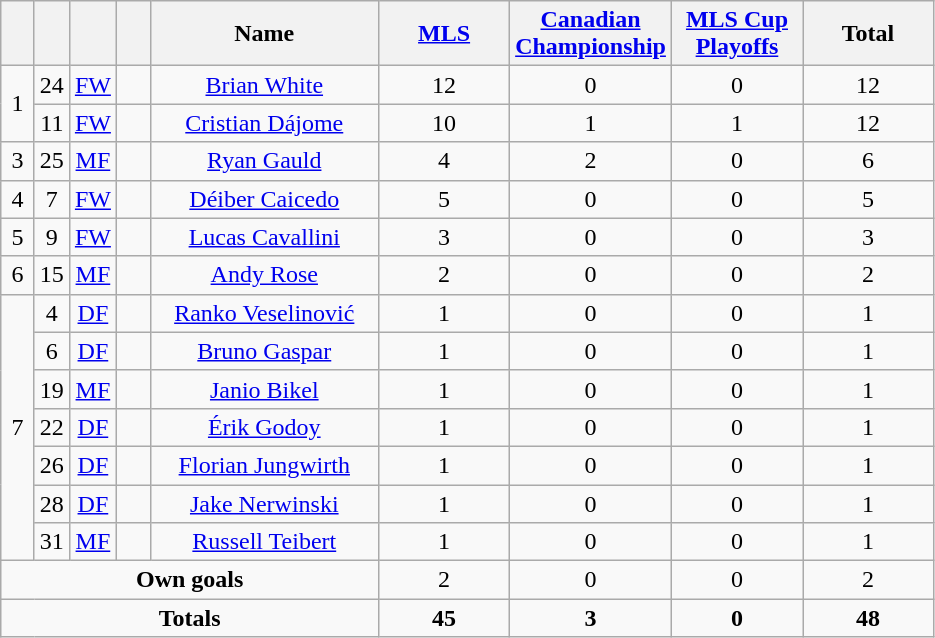<table class="wikitable" style="text-align:center">
<tr>
<th width=15></th>
<th width=15></th>
<th width=15></th>
<th width=15></th>
<th width=145>Name</th>
<th width=80><strong><a href='#'>MLS</a></strong></th>
<th width=80><strong><a href='#'>Canadian Championship</a></strong></th>
<th width=80><strong><a href='#'>MLS Cup Playoffs</a></strong></th>
<th width=80>Total</th>
</tr>
<tr>
<td rowspan=2>1</td>
<td>24</td>
<td><a href='#'>FW</a></td>
<td></td>
<td><a href='#'>Brian White</a></td>
<td>12</td>
<td>0</td>
<td>0</td>
<td>12</td>
</tr>
<tr>
<td>11</td>
<td><a href='#'>FW</a></td>
<td></td>
<td><a href='#'>Cristian Dájome</a></td>
<td>10</td>
<td>1</td>
<td>1</td>
<td>12</td>
</tr>
<tr>
<td rowspan=1>3</td>
<td>25</td>
<td><a href='#'>MF</a></td>
<td></td>
<td><a href='#'>Ryan Gauld</a></td>
<td>4</td>
<td>2</td>
<td>0</td>
<td>6</td>
</tr>
<tr>
<td rowspan=1>4</td>
<td>7</td>
<td><a href='#'>FW</a></td>
<td></td>
<td><a href='#'>Déiber Caicedo</a></td>
<td>5</td>
<td>0</td>
<td>0</td>
<td>5</td>
</tr>
<tr>
<td rowspan=1>5</td>
<td>9</td>
<td><a href='#'>FW</a></td>
<td></td>
<td><a href='#'>Lucas Cavallini</a></td>
<td>3</td>
<td>0</td>
<td>0</td>
<td>3</td>
</tr>
<tr>
<td rowspan=1>6</td>
<td>15</td>
<td><a href='#'>MF</a></td>
<td></td>
<td><a href='#'>Andy Rose</a></td>
<td>2</td>
<td>0</td>
<td>0</td>
<td>2</td>
</tr>
<tr>
<td rowspan=7>7</td>
<td>4</td>
<td><a href='#'>DF</a></td>
<td></td>
<td><a href='#'>Ranko Veselinović</a></td>
<td>1</td>
<td>0</td>
<td>0</td>
<td>1</td>
</tr>
<tr>
<td>6</td>
<td><a href='#'>DF</a></td>
<td></td>
<td><a href='#'>Bruno Gaspar</a></td>
<td>1</td>
<td>0</td>
<td>0</td>
<td>1</td>
</tr>
<tr>
<td>19</td>
<td><a href='#'>MF</a></td>
<td></td>
<td><a href='#'>Janio Bikel</a></td>
<td>1</td>
<td>0</td>
<td>0</td>
<td>1</td>
</tr>
<tr>
<td>22</td>
<td><a href='#'>DF</a></td>
<td></td>
<td><a href='#'>Érik Godoy</a></td>
<td>1</td>
<td>0</td>
<td>0</td>
<td>1</td>
</tr>
<tr>
<td>26</td>
<td><a href='#'>DF</a></td>
<td></td>
<td><a href='#'>Florian Jungwirth</a></td>
<td>1</td>
<td>0</td>
<td>0</td>
<td>1</td>
</tr>
<tr>
<td>28</td>
<td><a href='#'>DF</a></td>
<td></td>
<td><a href='#'>Jake Nerwinski</a></td>
<td>1</td>
<td>0</td>
<td>0</td>
<td>1</td>
</tr>
<tr>
<td>31</td>
<td><a href='#'>MF</a></td>
<td></td>
<td><a href='#'>Russell Teibert</a></td>
<td>1</td>
<td>0</td>
<td>0</td>
<td>1</td>
</tr>
<tr>
<td colspan="5"><strong>Own goals</strong></td>
<td>2</td>
<td>0</td>
<td>0</td>
<td>2</td>
</tr>
<tr>
<td colspan="5"><strong>Totals</strong></td>
<td><strong>45</strong></td>
<td><strong>3</strong></td>
<td><strong>0</strong></td>
<td><strong>48</strong></td>
</tr>
</table>
